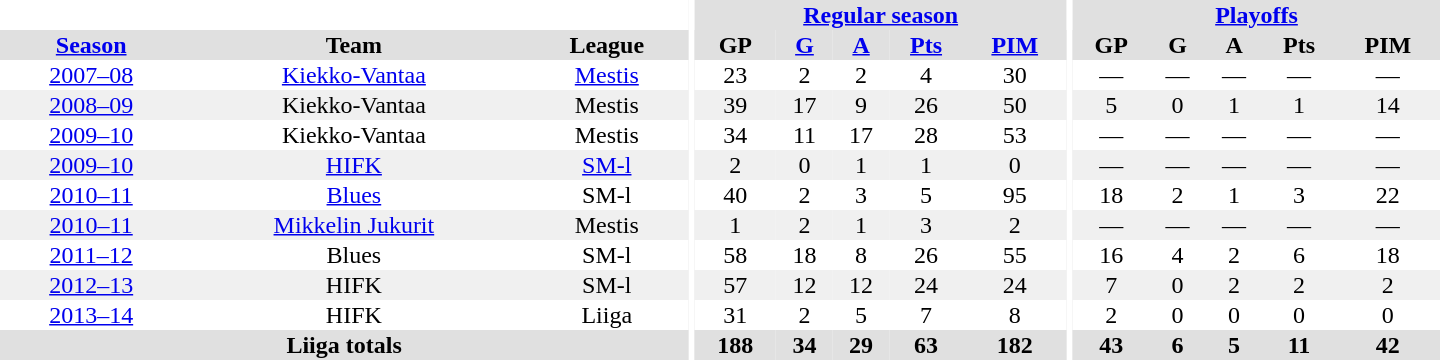<table border="0" cellpadding="1" cellspacing="0" style="text-align:center; width:60em">
<tr bgcolor="#e0e0e0">
<th colspan="3" bgcolor="#ffffff"></th>
<th rowspan="99" bgcolor="#ffffff"></th>
<th colspan="5"><a href='#'>Regular season</a></th>
<th rowspan="99" bgcolor="#ffffff"></th>
<th colspan="5"><a href='#'>Playoffs</a></th>
</tr>
<tr bgcolor="#e0e0e0">
<th><a href='#'>Season</a></th>
<th>Team</th>
<th>League</th>
<th>GP</th>
<th><a href='#'>G</a></th>
<th><a href='#'>A</a></th>
<th><a href='#'>Pts</a></th>
<th><a href='#'>PIM</a></th>
<th>GP</th>
<th>G</th>
<th>A</th>
<th>Pts</th>
<th>PIM</th>
</tr>
<tr ALIGN="center">
<td ALIGN="center"><a href='#'>2007–08</a></td>
<td ALIGN="center"><a href='#'>Kiekko-Vantaa</a></td>
<td ALIGN="center"><a href='#'>Mestis</a></td>
<td ALIGN="center">23</td>
<td ALIGN="center">2</td>
<td ALIGN="center">2</td>
<td ALIGN="center">4</td>
<td ALIGN="center">30</td>
<td>—</td>
<td>—</td>
<td>—</td>
<td>—</td>
<td>—</td>
</tr>
<tr ALIGN="center" bgcolor="#f0f0f0">
<td ALIGN="center"><a href='#'>2008–09</a></td>
<td ALIGN="center">Kiekko-Vantaa</td>
<td ALIGN="center">Mestis</td>
<td ALIGN="center">39</td>
<td ALIGN="center">17</td>
<td ALIGN="center">9</td>
<td ALIGN="center">26</td>
<td ALIGN="center">50</td>
<td>5</td>
<td>0</td>
<td>1</td>
<td>1</td>
<td>14</td>
</tr>
<tr ALIGN="center">
<td ALIGN="center"><a href='#'>2009–10</a></td>
<td ALIGN="center">Kiekko-Vantaa</td>
<td ALIGN="center">Mestis</td>
<td ALIGN="center">34</td>
<td ALIGN="center">11</td>
<td ALIGN="center">17</td>
<td ALIGN="center">28</td>
<td ALIGN="center">53</td>
<td>—</td>
<td>—</td>
<td>—</td>
<td>—</td>
<td>—</td>
</tr>
<tr ALIGN="center" bgcolor="#f0f0f0">
<td ALIGN="center"><a href='#'>2009–10</a></td>
<td ALIGN="center"><a href='#'>HIFK</a></td>
<td ALIGN="center"><a href='#'>SM-l</a></td>
<td ALIGN="center">2</td>
<td ALIGN="center">0</td>
<td ALIGN="center">1</td>
<td ALIGN="center">1</td>
<td ALIGN="center">0</td>
<td>—</td>
<td>—</td>
<td>—</td>
<td>—</td>
<td>—</td>
</tr>
<tr ALIGN="center">
<td><a href='#'>2010–11</a></td>
<td><a href='#'>Blues</a></td>
<td>SM-l</td>
<td>40</td>
<td>2</td>
<td>3</td>
<td>5</td>
<td>95</td>
<td>18</td>
<td>2</td>
<td>1</td>
<td>3</td>
<td>22</td>
</tr>
<tr ALIGN="center" bgcolor="#f0f0f0">
<td ALIGN="center"><a href='#'>2010–11</a></td>
<td ALIGN="center"><a href='#'>Mikkelin Jukurit</a></td>
<td ALIGN="center">Mestis</td>
<td ALIGN="center">1</td>
<td ALIGN="center">2</td>
<td ALIGN="center">1</td>
<td ALIGN="center">3</td>
<td ALIGN="center">2</td>
<td>—</td>
<td>—</td>
<td>—</td>
<td>—</td>
<td>—</td>
</tr>
<tr ALIGN="center">
<td ALIGN="center"><a href='#'>2011–12</a></td>
<td ALIGN="center">Blues</td>
<td ALIGN="center">SM-l</td>
<td ALIGN="center">58</td>
<td ALIGN="center">18</td>
<td ALIGN="center">8</td>
<td ALIGN="center">26</td>
<td ALIGN="center">55</td>
<td ALIGN="center">16</td>
<td ALIGN="center">4</td>
<td ALIGN="center">2</td>
<td ALIGN="center">6</td>
<td ALIGN="center">18</td>
</tr>
<tr ALIGN="center" bgcolor="#f0f0f0">
<td ALIGN="center"><a href='#'>2012–13</a></td>
<td ALIGN="center">HIFK</td>
<td ALIGN="center">SM-l</td>
<td ALIGN="center">57</td>
<td ALIGN="center">12</td>
<td ALIGN="center">12</td>
<td ALIGN="center">24</td>
<td ALIGN="center">24</td>
<td ALIGN="center">7</td>
<td ALIGN="center">0</td>
<td ALIGN="center">2</td>
<td ALIGN="center">2</td>
<td ALIGN="center">2</td>
</tr>
<tr ALIGN="center">
<td ALIGN="center"><a href='#'>2013–14</a></td>
<td ALIGN="center">HIFK</td>
<td ALIGN="center">Liiga</td>
<td ALIGN="center">31</td>
<td ALIGN="center">2</td>
<td ALIGN="center">5</td>
<td ALIGN="center">7</td>
<td ALIGN="center">8</td>
<td>2</td>
<td>0</td>
<td>0</td>
<td>0</td>
<td>0</td>
</tr>
<tr ALIGN="center" bgcolor="#e0e0e0">
<th colspan="3">Liiga totals</th>
<th ALIGN="center">188</th>
<th ALIGN="center">34</th>
<th ALIGN="center">29</th>
<th ALIGN="center">63</th>
<th ALIGN="center">182</th>
<th>43</th>
<th>6</th>
<th>5</th>
<th>11</th>
<th>42</th>
</tr>
</table>
